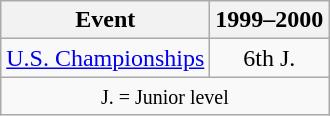<table class="wikitable" style="text-align:center">
<tr>
<th>Event</th>
<th>1999–2000</th>
</tr>
<tr>
<td align=left><a href='#'>U.S. Championships</a></td>
<td>6th J.</td>
</tr>
<tr>
<td colspan="2" align="center"><small>J. = Junior level </small></td>
</tr>
</table>
